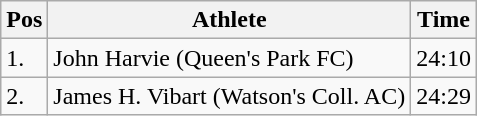<table class="wikitable">
<tr>
<th>Pos</th>
<th>Athlete</th>
<th>Time</th>
</tr>
<tr>
<td>1.</td>
<td>John Harvie (Queen's Park FC)</td>
<td>24:10</td>
</tr>
<tr>
<td>2.</td>
<td>James H. Vibart (Watson's Coll. AC)</td>
<td>24:29</td>
</tr>
</table>
